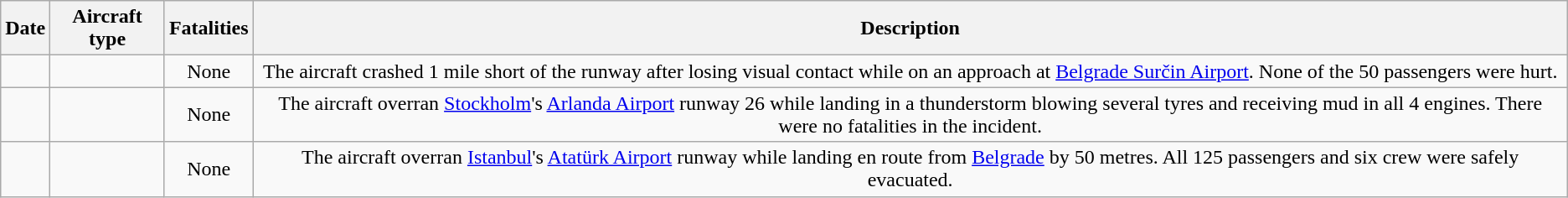<table class="wikitable">
<tr>
<th>Date</th>
<th>Aircraft type</th>
<th>Fatalities</th>
<th>Description</th>
</tr>
<tr>
<td nowrap></td>
<td></td>
<td align=center>None</td>
<td style="text-align:center;">The aircraft crashed 1 mile short of the runway after losing visual contact while on an approach at <a href='#'>Belgrade Surčin Airport</a>. None of the 50 passengers were hurt.</td>
</tr>
<tr>
<td></td>
<td></td>
<td align=center>None</td>
<td style="text-align:center;">The aircraft overran <a href='#'>Stockholm</a>'s <a href='#'>Arlanda Airport</a> runway 26 while landing in a thunderstorm blowing several tyres and receiving mud in all 4 engines. There were no fatalities in the incident.</td>
</tr>
<tr>
<td></td>
<td></td>
<td align=center>None</td>
<td style="text-align:center;">The aircraft overran <a href='#'>Istanbul</a>'s <a href='#'>Atatürk Airport</a> runway while landing en route from <a href='#'>Belgrade</a> by 50 metres. All 125 passengers and six crew were safely evacuated.</td>
</tr>
</table>
